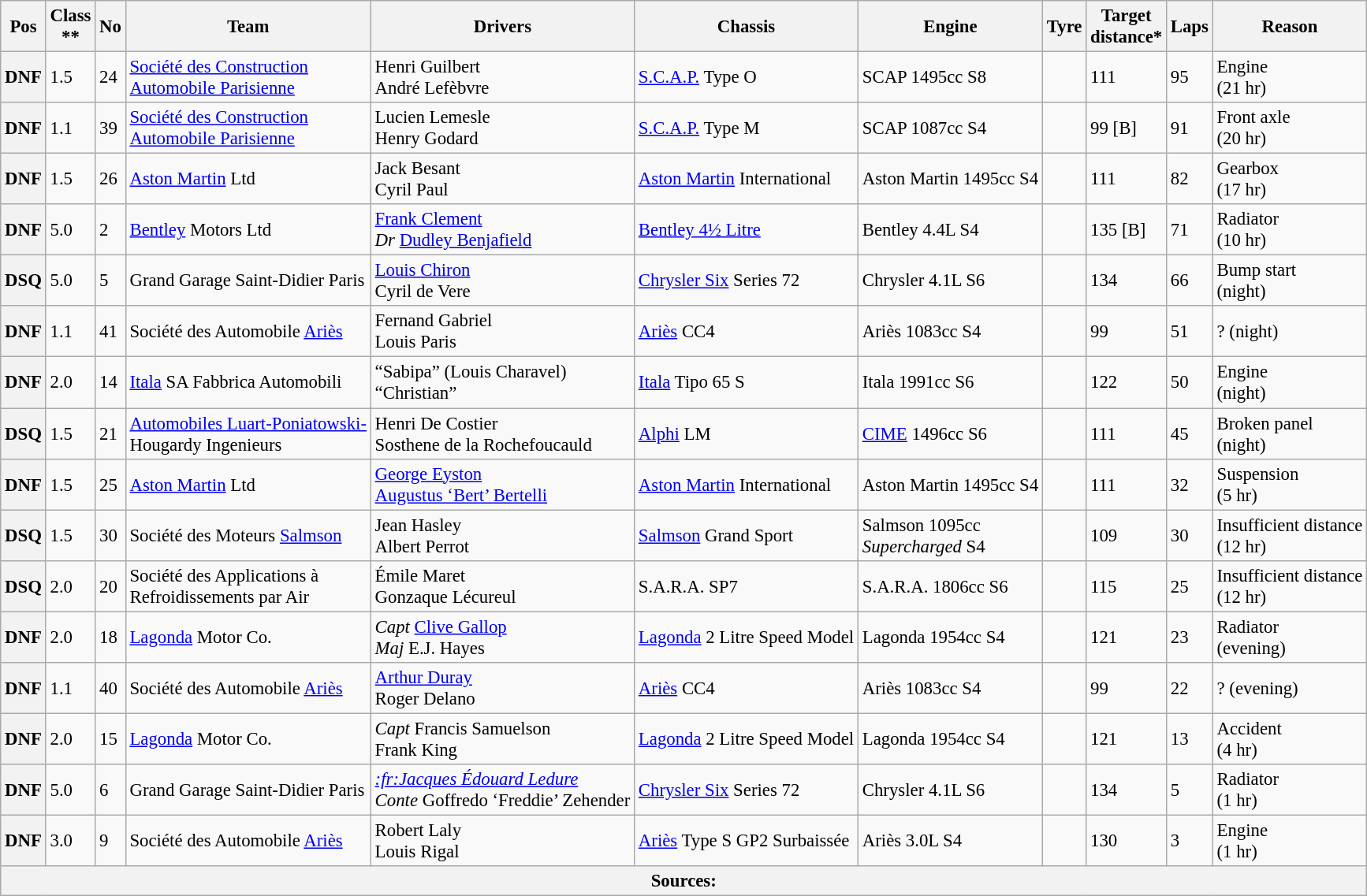<table class="wikitable" style="font-size: 95%;">
<tr>
<th>Pos</th>
<th>Class<br> **</th>
<th>No</th>
<th>Team</th>
<th>Drivers</th>
<th>Chassis</th>
<th>Engine</th>
<th>Tyre</th>
<th>Target<br>distance*</th>
<th>Laps</th>
<th>Reason</th>
</tr>
<tr>
<th>DNF</th>
<td>1.5</td>
<td>24</td>
<td> <a href='#'>Société des Construction<br>Automobile Parisienne</a></td>
<td> Henri Guilbert<br> André Lefèbvre</td>
<td><a href='#'>S.C.A.P.</a> Type O</td>
<td>SCAP 1495cc S8</td>
<td></td>
<td>111</td>
<td>95</td>
<td>Engine<br>(21 hr)</td>
</tr>
<tr>
<th>DNF</th>
<td>1.1</td>
<td>39</td>
<td> <a href='#'>Société des Construction<br>Automobile Parisienne</a></td>
<td> Lucien Lemesle<br> Henry Godard</td>
<td><a href='#'>S.C.A.P.</a> Type M</td>
<td>SCAP 1087cc S4</td>
<td></td>
<td>99 [B]</td>
<td>91</td>
<td>Front axle<br>(20 hr)</td>
</tr>
<tr>
<th>DNF</th>
<td>1.5</td>
<td>26</td>
<td> <a href='#'>Aston Martin</a> Ltd</td>
<td> Jack Besant<br> Cyril Paul</td>
<td><a href='#'>Aston Martin</a> International</td>
<td>Aston Martin 1495cc S4</td>
<td></td>
<td>111</td>
<td>82</td>
<td>Gearbox<br>(17 hr)</td>
</tr>
<tr>
<th>DNF</th>
<td>5.0</td>
<td>2</td>
<td> <a href='#'>Bentley</a> Motors Ltd</td>
<td> <a href='#'>Frank Clement</a><br> <em>Dr</em> <a href='#'>Dudley Benjafield</a></td>
<td><a href='#'>Bentley 4½ Litre</a></td>
<td>Bentley 4.4L S4</td>
<td></td>
<td>135 [B]</td>
<td>71</td>
<td>Radiator<br>(10 hr)</td>
</tr>
<tr>
<th>DSQ</th>
<td>5.0</td>
<td>5</td>
<td> Grand Garage Saint-Didier Paris</td>
<td> <a href='#'>Louis Chiron</a><br> Cyril de Vere</td>
<td><a href='#'>Chrysler Six</a> Series 72</td>
<td>Chrysler 4.1L S6</td>
<td></td>
<td>134</td>
<td>66</td>
<td>Bump start<br>(night)</td>
</tr>
<tr>
<th>DNF</th>
<td>1.1</td>
<td>41</td>
<td> Société des Automobile <a href='#'>Ariès</a></td>
<td> Fernand Gabriel<br> Louis Paris</td>
<td><a href='#'>Ariès</a> CC4</td>
<td>Ariès 1083cc S4</td>
<td></td>
<td>99</td>
<td>51</td>
<td>?  (night)</td>
</tr>
<tr>
<th>DNF</th>
<td>2.0</td>
<td>14</td>
<td> <a href='#'>Itala</a> SA Fabbrica Automobili</td>
<td> “Sabipa” (Louis Charavel)<br> “Christian”</td>
<td><a href='#'>Itala</a> Tipo 65 S</td>
<td>Itala 1991cc S6</td>
<td></td>
<td>122</td>
<td>50</td>
<td>Engine<br>(night)</td>
</tr>
<tr>
<th>DSQ</th>
<td>1.5</td>
<td>21</td>
<td> <a href='#'>Automobiles Luart-Poniatowski-</a><br>Hougardy Ingenieurs</td>
<td> Henri De Costier<br> Sosthene de la Rochefoucauld</td>
<td><a href='#'>Alphi</a> LM</td>
<td><a href='#'>CIME</a> 1496cc S6</td>
<td></td>
<td>111</td>
<td>45</td>
<td>Broken panel<br>(night)</td>
</tr>
<tr>
<th>DNF</th>
<td>1.5</td>
<td>25</td>
<td> <a href='#'>Aston Martin</a> Ltd</td>
<td> <a href='#'>George Eyston</a><br> <a href='#'>Augustus ‘Bert’ Bertelli</a></td>
<td><a href='#'>Aston Martin</a> International</td>
<td>Aston Martin 1495cc S4</td>
<td></td>
<td>111</td>
<td>32</td>
<td>Suspension<br>(5 hr)</td>
</tr>
<tr>
<th>DSQ</th>
<td>1.5</td>
<td>30</td>
<td> Société des Moteurs <a href='#'>Salmson</a></td>
<td> Jean Hasley<br> Albert Perrot</td>
<td><a href='#'>Salmson</a> Grand Sport</td>
<td>Salmson 1095cc<br><em>Supercharged</em> S4</td>
<td></td>
<td>109</td>
<td>30</td>
<td>Insufficient distance<br> (12 hr)</td>
</tr>
<tr>
<th>DSQ</th>
<td>2.0</td>
<td>20</td>
<td> Société des Applications à<br>Refroidissements par Air</td>
<td> Émile Maret<br> Gonzaque Lécureul</td>
<td>S.A.R.A. SP7</td>
<td>S.A.R.A. 1806cc S6</td>
<td></td>
<td>115</td>
<td>25</td>
<td>Insufficient distance<br> (12 hr)</td>
</tr>
<tr>
<th>DNF</th>
<td>2.0</td>
<td>18</td>
<td> <a href='#'>Lagonda</a> Motor Co.</td>
<td> <em>Capt</em> <a href='#'>Clive Gallop</a><br> <em>Maj</em> E.J. Hayes</td>
<td><a href='#'>Lagonda</a> 2 Litre Speed Model</td>
<td>Lagonda 1954cc S4</td>
<td></td>
<td>121</td>
<td>23</td>
<td>Radiator<br>(evening)</td>
</tr>
<tr>
<th>DNF</th>
<td>1.1</td>
<td>40</td>
<td> Société des Automobile <a href='#'>Ariès</a></td>
<td> <a href='#'>Arthur Duray</a><br> Roger Delano</td>
<td><a href='#'>Ariès</a> CC4</td>
<td>Ariès 1083cc S4</td>
<td></td>
<td>99</td>
<td>22</td>
<td>?  (evening)</td>
</tr>
<tr>
<th>DNF</th>
<td>2.0</td>
<td>15</td>
<td> <a href='#'>Lagonda</a> Motor Co.</td>
<td> <em>Capt</em> Francis Samuelson<br> Frank King</td>
<td><a href='#'>Lagonda</a> 2 Litre Speed Model</td>
<td>Lagonda 1954cc S4</td>
<td></td>
<td>121</td>
<td>13</td>
<td>Accident<br> (4 hr)</td>
</tr>
<tr>
<th>DNF</th>
<td>5.0</td>
<td>6</td>
<td> Grand Garage Saint-Didier Paris</td>
<td> <em><a href='#'>:fr:Jacques Édouard Ledure</a></em><br> <em>Conte</em> Goffredo ‘Freddie’ Zehender</td>
<td><a href='#'>Chrysler Six</a> Series 72</td>
<td>Chrysler 4.1L S6</td>
<td></td>
<td>134</td>
<td>5</td>
<td>Radiator<br> (1 hr)</td>
</tr>
<tr>
<th>DNF</th>
<td>3.0</td>
<td>9</td>
<td> Société des Automobile <a href='#'>Ariès</a></td>
<td> Robert Laly<br> Louis Rigal</td>
<td><a href='#'>Ariès</a> Type S GP2 Surbaissée</td>
<td>Ariès 3.0L S4</td>
<td></td>
<td>130</td>
<td>3</td>
<td>Engine<br> (1 hr)</td>
</tr>
<tr>
<th colspan="11">Sources: </th>
</tr>
</table>
